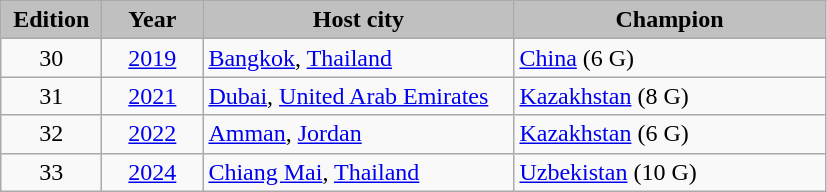<table class="wikitable sortable">
<tr>
<th rowspan="1" style="width: 60px; background-color:#C0C0C0">Edition</th>
<th rowspan="1" style="width: 60px; background-color:#C0C0C0">Year</th>
<th colspan="1" style="width: 200px; background-color:#C0C0C0">Host city</th>
<th rowspan="1" style="width: 200px; background-color:#C0C0C0">Champion</th>
</tr>
<tr>
<td style="text-align:center">30</td>
<td style="text-align:center"><a href='#'>2019</a></td>
<td> <a href='#'>Bangkok</a>, <a href='#'>Thailand</a></td>
<td> <a href='#'>China</a> (6 G)</td>
</tr>
<tr>
<td style="text-align:center">31</td>
<td style="text-align:center"><a href='#'>2021</a></td>
<td> <a href='#'>Dubai</a>, <a href='#'>United Arab Emirates</a></td>
<td> <a href='#'>Kazakhstan</a> (8 G)</td>
</tr>
<tr>
<td style="text-align:center">32</td>
<td style="text-align:center"><a href='#'>2022</a></td>
<td> <a href='#'>Amman</a>, <a href='#'>Jordan</a></td>
<td> <a href='#'>Kazakhstan</a> (6 G)</td>
</tr>
<tr>
<td style="text-align:center">33</td>
<td style="text-align:center"><a href='#'>2024</a></td>
<td> <a href='#'>Chiang Mai</a>, <a href='#'>Thailand</a></td>
<td> <a href='#'>Uzbekistan</a> (10 G)</td>
</tr>
</table>
